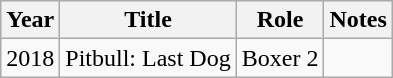<table class="wikitable sortable">
<tr>
<th>Year</th>
<th>Title</th>
<th>Role</th>
<th class = "unsortable">Notes</th>
</tr>
<tr>
<td>2018</td>
<td>Pitbull: Last Dog</td>
<td>Boxer 2</td>
<td></td>
</tr>
</table>
